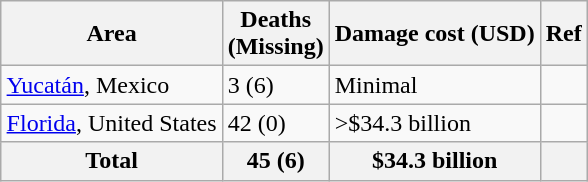<table class="wikitable" style="float: right; margin:0 1em 0.5em 1em;">
<tr>
<th>Area</th>
<th>Deaths<br>(Missing)</th>
<th>Damage cost (USD)</th>
<th>Ref</th>
</tr>
<tr>
<td><a href='#'>Yucatán</a>, Mexico</td>
<td>3 (6)</td>
<td>Minimal</td>
<td></td>
</tr>
<tr>
<td><a href='#'>Florida</a>, United States</td>
<td>42 (0)</td>
<td>>$34.3 billion</td>
<td></td>
</tr>
<tr>
<th>Total</th>
<th>45 (6)</th>
<th>$34.3 billion</th>
<th></th>
</tr>
</table>
